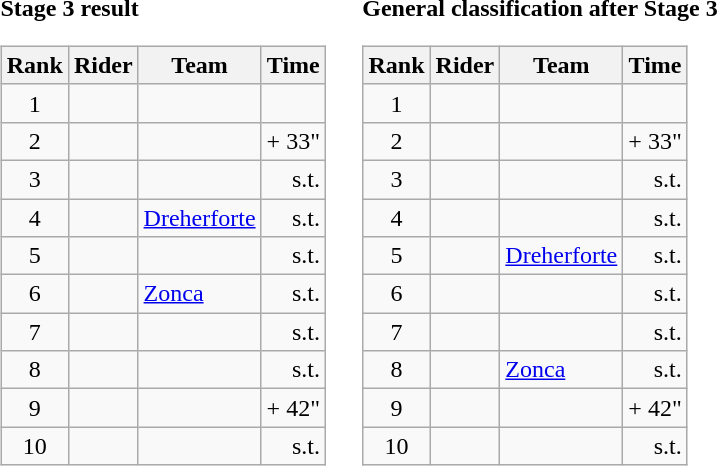<table>
<tr>
<td><strong>Stage 3 result</strong><br><table class="wikitable">
<tr>
<th scope="col">Rank</th>
<th scope="col">Rider</th>
<th scope="col">Team</th>
<th scope="col">Time</th>
</tr>
<tr>
<td style="text-align:center;">1</td>
<td></td>
<td></td>
<td style="text-align:right;"></td>
</tr>
<tr>
<td style="text-align:center;">2</td>
<td></td>
<td></td>
<td style="text-align:right;">+ 33"</td>
</tr>
<tr>
<td style="text-align:center;">3</td>
<td></td>
<td></td>
<td style="text-align:right;">s.t.</td>
</tr>
<tr>
<td style="text-align:center;">4</td>
<td></td>
<td><a href='#'>Dreherforte</a></td>
<td style="text-align:right;">s.t.</td>
</tr>
<tr>
<td style="text-align:center;">5</td>
<td></td>
<td></td>
<td style="text-align:right;">s.t.</td>
</tr>
<tr>
<td style="text-align:center;">6</td>
<td></td>
<td><a href='#'>Zonca</a></td>
<td style="text-align:right;">s.t.</td>
</tr>
<tr>
<td style="text-align:center;">7</td>
<td></td>
<td></td>
<td style="text-align:right;">s.t.</td>
</tr>
<tr>
<td style="text-align:center;">8</td>
<td></td>
<td></td>
<td style="text-align:right;">s.t.</td>
</tr>
<tr>
<td style="text-align:center;">9</td>
<td></td>
<td></td>
<td style="text-align:right;">+ 42"</td>
</tr>
<tr>
<td style="text-align:center;">10</td>
<td></td>
<td></td>
<td style="text-align:right;">s.t.</td>
</tr>
</table>
</td>
<td></td>
<td><strong>General classification after Stage 3</strong><br><table class="wikitable">
<tr>
<th scope="col">Rank</th>
<th scope="col">Rider</th>
<th scope="col">Team</th>
<th scope="col">Time</th>
</tr>
<tr>
<td style="text-align:center;">1</td>
<td></td>
<td></td>
<td style="text-align:right;"></td>
</tr>
<tr>
<td style="text-align:center;">2</td>
<td></td>
<td></td>
<td style="text-align:right;">+ 33"</td>
</tr>
<tr>
<td style="text-align:center;">3</td>
<td></td>
<td></td>
<td style="text-align:right;">s.t.</td>
</tr>
<tr>
<td style="text-align:center;">4</td>
<td></td>
<td></td>
<td style="text-align:right;">s.t.</td>
</tr>
<tr>
<td style="text-align:center;">5</td>
<td></td>
<td><a href='#'>Dreherforte</a></td>
<td style="text-align:right;">s.t.</td>
</tr>
<tr>
<td style="text-align:center;">6</td>
<td></td>
<td></td>
<td style="text-align:right;">s.t.</td>
</tr>
<tr>
<td style="text-align:center;">7</td>
<td></td>
<td></td>
<td style="text-align:right;">s.t.</td>
</tr>
<tr>
<td style="text-align:center;">8</td>
<td></td>
<td><a href='#'>Zonca</a></td>
<td style="text-align:right;">s.t.</td>
</tr>
<tr>
<td style="text-align:center;">9</td>
<td></td>
<td></td>
<td style="text-align:right;">+ 42"</td>
</tr>
<tr>
<td style="text-align:center;">10</td>
<td></td>
<td></td>
<td style="text-align:right;">s.t.</td>
</tr>
</table>
</td>
</tr>
</table>
